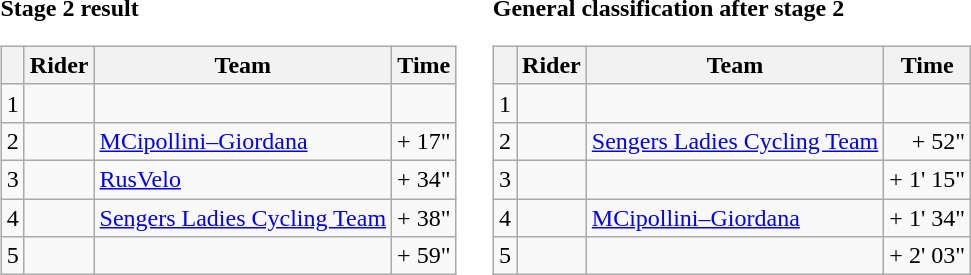<table>
<tr>
<td><strong>Stage 2 result</strong><br><table class="wikitable">
<tr>
<th></th>
<th>Rider</th>
<th>Team</th>
<th>Time</th>
</tr>
<tr>
<td>1</td>
<td></td>
<td></td>
<td align="right"></td>
</tr>
<tr>
<td>2</td>
<td></td>
<td><a href='#'>MCipollini–Giordana</a></td>
<td align="right">+ 17"</td>
</tr>
<tr>
<td>3</td>
<td></td>
<td><a href='#'>RusVelo</a></td>
<td align="right">+ 34"</td>
</tr>
<tr>
<td>4</td>
<td></td>
<td><a href='#'>Sengers Ladies Cycling Team</a></td>
<td align="right">+ 38"</td>
</tr>
<tr>
<td>5</td>
<td></td>
<td></td>
<td align="right">+ 59"</td>
</tr>
</table>
</td>
<td></td>
<td><strong>General classification after stage 2</strong><br><table class="wikitable">
<tr>
<th></th>
<th>Rider</th>
<th>Team</th>
<th>Time</th>
</tr>
<tr>
<td>1</td>
<td></td>
<td></td>
<td></td>
</tr>
<tr>
<td>2</td>
<td></td>
<td><a href='#'>Sengers Ladies Cycling Team</a></td>
<td align="right">+ 52"</td>
</tr>
<tr>
<td>3</td>
<td></td>
<td></td>
<td align="right">+ 1' 15"</td>
</tr>
<tr>
<td>4</td>
<td></td>
<td><a href='#'>MCipollini–Giordana</a></td>
<td align="right">+ 1' 34"</td>
</tr>
<tr>
<td>5</td>
<td></td>
<td></td>
<td align="right">+ 2' 03"</td>
</tr>
</table>
</td>
</tr>
</table>
